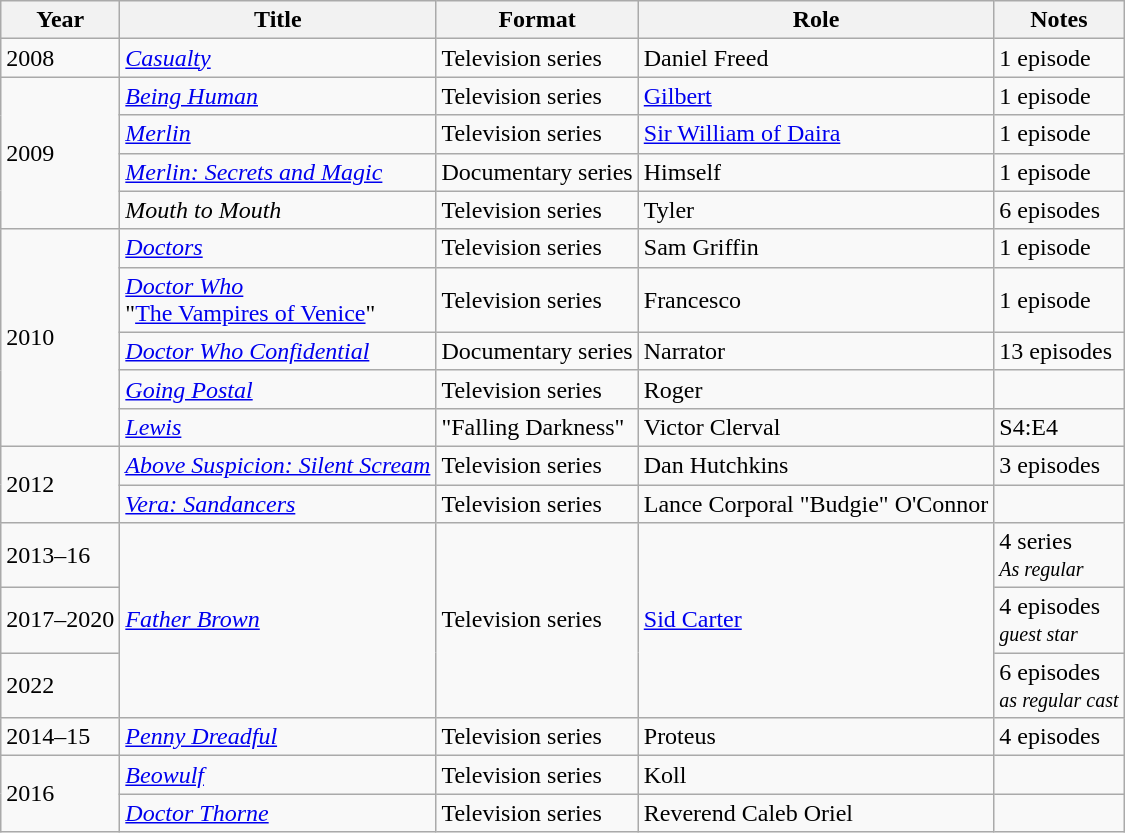<table class="wikitable">
<tr>
<th>Year</th>
<th>Title</th>
<th>Format</th>
<th>Role</th>
<th>Notes</th>
</tr>
<tr>
<td rowspan=1>2008</td>
<td><em><a href='#'>Casualty</a></em></td>
<td>Television series</td>
<td>Daniel Freed</td>
<td>1 episode</td>
</tr>
<tr>
<td rowspan=4>2009</td>
<td><em><a href='#'>Being Human</a></em></td>
<td>Television series</td>
<td><a href='#'>Gilbert</a></td>
<td>1 episode</td>
</tr>
<tr>
<td><em><a href='#'>Merlin</a></em></td>
<td>Television series</td>
<td><a href='#'>Sir William of Daira</a></td>
<td>1 episode</td>
</tr>
<tr>
<td><em><a href='#'>Merlin: Secrets and Magic</a></em></td>
<td>Documentary series</td>
<td>Himself</td>
<td>1 episode</td>
</tr>
<tr>
<td><em>Mouth to Mouth</em></td>
<td>Television series</td>
<td>Tyler</td>
<td>6 episodes</td>
</tr>
<tr>
<td rowspan=5>2010</td>
<td><em><a href='#'>Doctors</a></em></td>
<td>Television series</td>
<td>Sam Griffin</td>
<td>1 episode</td>
</tr>
<tr>
<td><em><a href='#'>Doctor Who</a></em><br>"<a href='#'>The Vampires of Venice</a>"</td>
<td>Television series</td>
<td>Francesco</td>
<td>1 episode</td>
</tr>
<tr>
<td><em><a href='#'>Doctor Who Confidential</a></em></td>
<td>Documentary series</td>
<td>Narrator</td>
<td>13 episodes</td>
</tr>
<tr>
<td><em><a href='#'>Going Postal</a></em></td>
<td>Television series</td>
<td>Roger</td>
<td></td>
</tr>
<tr>
<td><em><a href='#'>Lewis</a></em></td>
<td>"Falling Darkness"</td>
<td>Victor Clerval</td>
<td>S4:E4</td>
</tr>
<tr>
<td rowspan=2>2012</td>
<td><em><a href='#'>Above Suspicion: Silent Scream</a></em></td>
<td>Television series</td>
<td>Dan Hutchkins</td>
<td>3 episodes</td>
</tr>
<tr>
<td><em><a href='#'>Vera: Sandancers</a></em></td>
<td>Television series</td>
<td>Lance Corporal "Budgie" O'Connor</td>
<td></td>
</tr>
<tr>
<td rowspan=1>2013–16</td>
<td rowspan=3><em><a href='#'>Father Brown</a></em></td>
<td rowspan=3>Television series</td>
<td rowspan=3><a href='#'>Sid Carter</a></td>
<td rowspan=1>4 series<br><small><em>As regular</em></small></td>
</tr>
<tr>
<td rowspan=1>2017–2020</td>
<td rowspan=1>4 episodes<br><small><em>guest star</em></small></td>
</tr>
<tr>
<td rowspan=1>2022</td>
<td rowspan=1>6 episodes<br><small><em>as regular cast</em></small></td>
</tr>
<tr>
<td rowspan=1>2014–15</td>
<td><em><a href='#'>Penny Dreadful</a></em></td>
<td>Television series</td>
<td>Proteus</td>
<td>4 episodes</td>
</tr>
<tr>
<td rowspan=2>2016</td>
<td><em><a href='#'>Beowulf</a></em></td>
<td>Television series</td>
<td>Koll</td>
<td></td>
</tr>
<tr>
<td><em><a href='#'>Doctor Thorne</a></em></td>
<td>Television series</td>
<td>Reverend Caleb Oriel</td>
<td></td>
</tr>
</table>
